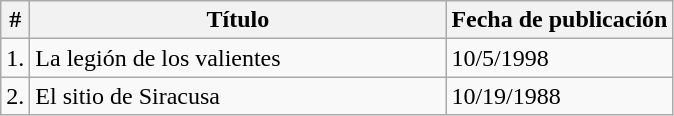<table class="wikitable">
<tr>
<th>#</th>
<th width="270">Título</th>
<th>Fecha de publicación</th>
</tr>
<tr>
<td>1.</td>
<td>La legión de los valientes</td>
<td>10/5/1998</td>
</tr>
<tr>
<td>2.</td>
<td>El sitio de Siracusa</td>
<td>10/19/1988</td>
</tr>
</table>
